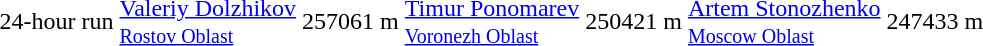<table>
<tr>
<td>24-hour run</td>
<td><a href='#'>Valeriy Dolzhikov</a><br><small><a href='#'>Rostov Oblast</a></small></td>
<td>257061 m</td>
<td><a href='#'>Timur Ponomarev</a><br><small><a href='#'>Voronezh Oblast</a></small></td>
<td>250421 m</td>
<td><a href='#'>Artem Stonozhenko</a><br><small><a href='#'>Moscow Oblast</a></small></td>
<td>247433 m</td>
</tr>
</table>
